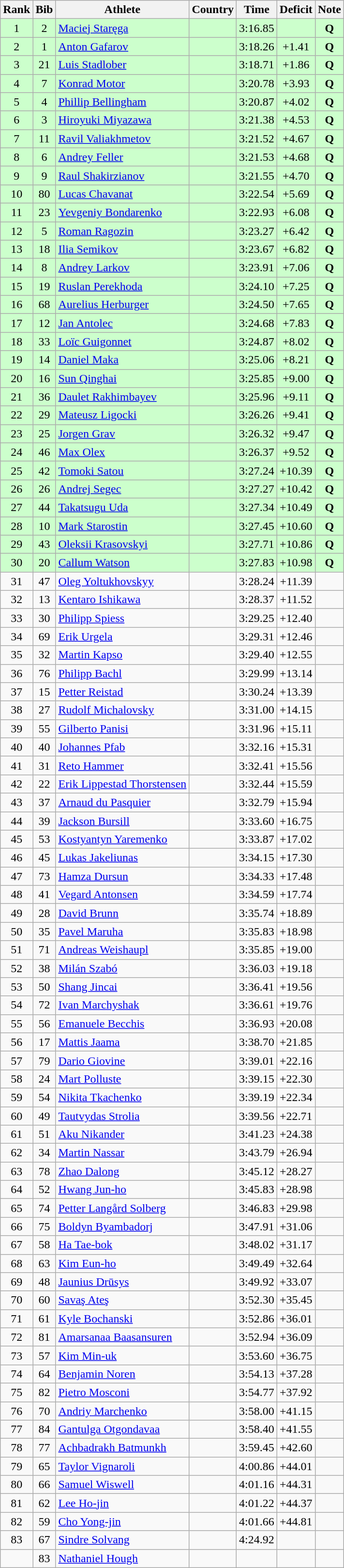<table class="wikitable sortable" style="text-align:center">
<tr>
<th>Rank</th>
<th>Bib</th>
<th>Athlete</th>
<th>Country</th>
<th>Time</th>
<th>Deficit</th>
<th>Note</th>
</tr>
<tr bgcolor=ccffcc>
<td>1</td>
<td>2</td>
<td align=left><a href='#'>Maciej Staręga</a></td>
<td align=left></td>
<td>3:16.85</td>
<td></td>
<td><strong>Q</strong></td>
</tr>
<tr bgcolor=ccffcc>
<td>2</td>
<td>1</td>
<td align=left><a href='#'>Anton Gafarov</a></td>
<td align=left></td>
<td>3:18.26</td>
<td>+1.41</td>
<td><strong>Q</strong></td>
</tr>
<tr bgcolor=ccffcc>
<td>3</td>
<td>21</td>
<td align=left><a href='#'>Luis Stadlober</a></td>
<td align=left></td>
<td>3:18.71</td>
<td>+1.86</td>
<td><strong>Q</strong></td>
</tr>
<tr bgcolor=ccffcc>
<td>4</td>
<td>7</td>
<td align=left><a href='#'>Konrad Motor</a></td>
<td align=left></td>
<td>3:20.78</td>
<td>+3.93</td>
<td><strong>Q</strong></td>
</tr>
<tr bgcolor=ccffcc>
<td>5</td>
<td>4</td>
<td align=left><a href='#'>Phillip Bellingham</a></td>
<td align=left></td>
<td>3:20.87</td>
<td>+4.02</td>
<td><strong>Q</strong></td>
</tr>
<tr bgcolor=ccffcc>
<td>6</td>
<td>3</td>
<td align=left><a href='#'>Hiroyuki Miyazawa</a></td>
<td align=left></td>
<td>3:21.38</td>
<td>+4.53</td>
<td><strong>Q</strong></td>
</tr>
<tr bgcolor=ccffcc>
<td>7</td>
<td>11</td>
<td align=left><a href='#'>Ravil Valiakhmetov</a></td>
<td align=left></td>
<td>3:21.52</td>
<td>+4.67</td>
<td><strong>Q</strong></td>
</tr>
<tr bgcolor=ccffcc>
<td>8</td>
<td>6</td>
<td align=left><a href='#'>Andrey Feller</a></td>
<td align=left></td>
<td>3:21.53</td>
<td>+4.68</td>
<td><strong>Q</strong></td>
</tr>
<tr bgcolor=ccffcc>
<td>9</td>
<td>9</td>
<td align=left><a href='#'>Raul Shakirzianov</a></td>
<td align=left></td>
<td>3:21.55</td>
<td>+4.70</td>
<td><strong>Q</strong></td>
</tr>
<tr bgcolor=ccffcc>
<td>10</td>
<td>80</td>
<td align=left><a href='#'>Lucas Chavanat</a></td>
<td align=left></td>
<td>3:22.54</td>
<td>+5.69</td>
<td><strong>Q</strong></td>
</tr>
<tr bgcolor=ccffcc>
<td>11</td>
<td>23</td>
<td align=left><a href='#'>Yevgeniy Bondarenko</a></td>
<td align=left></td>
<td>3:22.93</td>
<td>+6.08</td>
<td><strong>Q</strong></td>
</tr>
<tr bgcolor=ccffcc>
<td>12</td>
<td>5</td>
<td align=left><a href='#'>Roman Ragozin</a></td>
<td align=left></td>
<td>3:23.27</td>
<td>+6.42</td>
<td><strong>Q</strong></td>
</tr>
<tr bgcolor=ccffcc>
<td>13</td>
<td>18</td>
<td align=left><a href='#'>Ilia Semikov</a></td>
<td align=left></td>
<td>3:23.67</td>
<td>+6.82</td>
<td><strong>Q</strong></td>
</tr>
<tr bgcolor=ccffcc>
<td>14</td>
<td>8</td>
<td align=left><a href='#'>Andrey Larkov</a></td>
<td align=left></td>
<td>3:23.91</td>
<td>+7.06</td>
<td><strong>Q</strong></td>
</tr>
<tr bgcolor=ccffcc>
<td>15</td>
<td>19</td>
<td align=left><a href='#'>Ruslan Perekhoda</a></td>
<td align=left></td>
<td>3:24.10</td>
<td>+7.25</td>
<td><strong>Q</strong></td>
</tr>
<tr bgcolor=ccffcc>
<td>16</td>
<td>68</td>
<td align=left><a href='#'>Aurelius Herburger</a></td>
<td align=left></td>
<td>3:24.50</td>
<td>+7.65</td>
<td><strong>Q</strong></td>
</tr>
<tr bgcolor=ccffcc>
<td>17</td>
<td>12</td>
<td align=left><a href='#'>Jan Antolec</a></td>
<td align=left></td>
<td>3:24.68</td>
<td>+7.83</td>
<td><strong>Q</strong></td>
</tr>
<tr bgcolor=ccffcc>
<td>18</td>
<td>33</td>
<td align=left><a href='#'>Loïc Guigonnet</a></td>
<td align=left></td>
<td>3:24.87</td>
<td>+8.02</td>
<td><strong>Q</strong></td>
</tr>
<tr bgcolor=ccffcc>
<td>19</td>
<td>14</td>
<td align=left><a href='#'>Daniel Maka</a></td>
<td align=left></td>
<td>3:25.06</td>
<td>+8.21</td>
<td><strong>Q</strong></td>
</tr>
<tr bgcolor=ccffcc>
<td>20</td>
<td>16</td>
<td align=left><a href='#'>Sun Qinghai</a></td>
<td align=left></td>
<td>3:25.85</td>
<td>+9.00</td>
<td><strong>Q</strong></td>
</tr>
<tr bgcolor=ccffcc>
<td>21</td>
<td>36</td>
<td align=left><a href='#'>Daulet Rakhimbayev</a></td>
<td align=left></td>
<td>3:25.96</td>
<td>+9.11</td>
<td><strong>Q</strong></td>
</tr>
<tr bgcolor=ccffcc>
<td>22</td>
<td>29</td>
<td align=left><a href='#'>Mateusz Ligocki</a></td>
<td align=left></td>
<td>3:26.26</td>
<td>+9.41</td>
<td><strong>Q</strong></td>
</tr>
<tr bgcolor=ccffcc>
<td>23</td>
<td>25</td>
<td align=left><a href='#'>Jorgen Grav</a></td>
<td align=left></td>
<td>3:26.32</td>
<td>+9.47</td>
<td><strong>Q</strong></td>
</tr>
<tr bgcolor=ccffcc>
<td>24</td>
<td>46</td>
<td align=left><a href='#'>Max Olex</a></td>
<td align=left></td>
<td>3:26.37</td>
<td>+9.52</td>
<td><strong>Q</strong></td>
</tr>
<tr bgcolor=ccffcc>
<td>25</td>
<td>42</td>
<td align=left><a href='#'>Tomoki Satou</a></td>
<td align=left></td>
<td>3:27.24</td>
<td>+10.39</td>
<td><strong>Q</strong></td>
</tr>
<tr bgcolor=ccffcc>
<td>26</td>
<td>26</td>
<td align=left><a href='#'>Andrej Segec</a></td>
<td align=left></td>
<td>3:27.27</td>
<td>+10.42</td>
<td><strong>Q</strong></td>
</tr>
<tr bgcolor=ccffcc>
<td>27</td>
<td>44</td>
<td align=left><a href='#'>Takatsugu Uda</a></td>
<td align=left></td>
<td>3:27.34</td>
<td>+10.49</td>
<td><strong>Q</strong></td>
</tr>
<tr bgcolor=ccffcc>
<td>28</td>
<td>10</td>
<td align=left><a href='#'>Mark Starostin</a></td>
<td align=left></td>
<td>3:27.45</td>
<td>+10.60</td>
<td><strong>Q</strong></td>
</tr>
<tr bgcolor=ccffcc>
<td>29</td>
<td>43</td>
<td align=left><a href='#'>Oleksii Krasovskyi</a></td>
<td align=left></td>
<td>3:27.71</td>
<td>+10.86</td>
<td><strong>Q</strong></td>
</tr>
<tr bgcolor=ccffcc>
<td>30</td>
<td>20</td>
<td align=left><a href='#'>Callum Watson</a></td>
<td align=left></td>
<td>3:27.83</td>
<td>+10.98</td>
<td><strong>Q</strong></td>
</tr>
<tr>
<td>31</td>
<td>47</td>
<td align=left><a href='#'>Oleg Yoltukhovskyy</a></td>
<td align=left></td>
<td>3:28.24</td>
<td>+11.39</td>
<td></td>
</tr>
<tr>
<td>32</td>
<td>13</td>
<td align=left><a href='#'>Kentaro Ishikawa</a></td>
<td align=left></td>
<td>3:28.37</td>
<td>+11.52</td>
<td></td>
</tr>
<tr>
<td>33</td>
<td>30</td>
<td align=left><a href='#'>Philipp Spiess</a></td>
<td align=left></td>
<td>3:29.25</td>
<td>+12.40</td>
<td></td>
</tr>
<tr>
<td>34</td>
<td>69</td>
<td align=left><a href='#'>Erik Urgela</a></td>
<td align=left></td>
<td>3:29.31</td>
<td>+12.46</td>
<td></td>
</tr>
<tr>
<td>35</td>
<td>32</td>
<td align=left><a href='#'>Martin Kapso</a></td>
<td align=left></td>
<td>3:29.40</td>
<td>+12.55</td>
<td></td>
</tr>
<tr>
<td>36</td>
<td>76</td>
<td align=left><a href='#'>Philipp Bachl</a></td>
<td align=left></td>
<td>3:29.99</td>
<td>+13.14</td>
<td></td>
</tr>
<tr>
<td>37</td>
<td>15</td>
<td align=left><a href='#'>Petter Reistad</a></td>
<td align=left></td>
<td>3:30.24</td>
<td>+13.39</td>
<td></td>
</tr>
<tr>
<td>38</td>
<td>27</td>
<td align=left><a href='#'>Rudolf Michalovsky</a></td>
<td align=left></td>
<td>3:31.00</td>
<td>+14.15</td>
<td></td>
</tr>
<tr>
<td>39</td>
<td>55</td>
<td align=left><a href='#'>Gilberto Panisi</a></td>
<td align=left></td>
<td>3:31.96</td>
<td>+15.11</td>
<td></td>
</tr>
<tr>
<td>40</td>
<td>40</td>
<td align=left><a href='#'>Johannes Pfab</a></td>
<td align=left></td>
<td>3:32.16</td>
<td>+15.31</td>
<td></td>
</tr>
<tr>
<td>41</td>
<td>31</td>
<td align=left><a href='#'>Reto Hammer</a></td>
<td align=left></td>
<td>3:32.41</td>
<td>+15.56</td>
<td></td>
</tr>
<tr>
<td>42</td>
<td>22</td>
<td align=left><a href='#'>Erik Lippestad Thorstensen</a></td>
<td align=left></td>
<td>3:32.44</td>
<td>+15.59</td>
<td></td>
</tr>
<tr>
<td>43</td>
<td>37</td>
<td align=left><a href='#'>Arnaud du Pasquier</a></td>
<td align=left></td>
<td>3:32.79</td>
<td>+15.94</td>
<td></td>
</tr>
<tr>
<td>44</td>
<td>39</td>
<td align=left><a href='#'>Jackson Bursill</a></td>
<td align=left></td>
<td>3:33.60</td>
<td>+16.75</td>
<td></td>
</tr>
<tr>
<td>45</td>
<td>53</td>
<td align=left><a href='#'>Kostyantyn Yaremenko</a></td>
<td align=left></td>
<td>3:33.87</td>
<td>+17.02</td>
<td></td>
</tr>
<tr>
<td>46</td>
<td>45</td>
<td align=left><a href='#'>Lukas Jakeliunas</a></td>
<td align=left></td>
<td>3:34.15</td>
<td>+17.30</td>
<td></td>
</tr>
<tr>
<td>47</td>
<td>73</td>
<td align=left><a href='#'>Hamza Dursun</a></td>
<td align=left></td>
<td>3:34.33</td>
<td>+17.48</td>
<td></td>
</tr>
<tr>
<td>48</td>
<td>41</td>
<td align=left><a href='#'>Vegard Antonsen</a></td>
<td align=left></td>
<td>3:34.59</td>
<td>+17.74</td>
<td></td>
</tr>
<tr>
<td>49</td>
<td>28</td>
<td align=left><a href='#'>David Brunn</a></td>
<td align=left></td>
<td>3:35.74</td>
<td>+18.89</td>
<td></td>
</tr>
<tr>
<td>50</td>
<td>35</td>
<td align=left><a href='#'>Pavel Maruha</a></td>
<td align=left></td>
<td>3:35.83</td>
<td>+18.98</td>
<td></td>
</tr>
<tr>
<td>51</td>
<td>71</td>
<td align=left><a href='#'>Andreas Weishaupl</a></td>
<td align=left></td>
<td>3:35.85</td>
<td>+19.00</td>
<td></td>
</tr>
<tr>
<td>52</td>
<td>38</td>
<td align=left><a href='#'>Milán Szabó</a></td>
<td align=left></td>
<td>3:36.03</td>
<td>+19.18</td>
<td></td>
</tr>
<tr>
<td>53</td>
<td>50</td>
<td align=left><a href='#'>Shang Jincai</a></td>
<td align=left></td>
<td>3:36.41</td>
<td>+19.56</td>
<td></td>
</tr>
<tr>
<td>54</td>
<td>72</td>
<td align=left><a href='#'>Ivan Marchyshak</a></td>
<td align=left></td>
<td>3:36.61</td>
<td>+19.76</td>
<td></td>
</tr>
<tr>
<td>55</td>
<td>56</td>
<td align=left><a href='#'>Emanuele Becchis</a></td>
<td align=left></td>
<td>3:36.93</td>
<td>+20.08</td>
<td></td>
</tr>
<tr>
<td>56</td>
<td>17</td>
<td align=left><a href='#'>Mattis Jaama</a></td>
<td align=left></td>
<td>3:38.70</td>
<td>+21.85</td>
<td></td>
</tr>
<tr>
<td>57</td>
<td>79</td>
<td align=left><a href='#'>Dario Giovine</a></td>
<td align=left></td>
<td>3:39.01</td>
<td>+22.16</td>
<td></td>
</tr>
<tr>
<td>58</td>
<td>24</td>
<td align=left><a href='#'>Mart Polluste</a></td>
<td align=left></td>
<td>3:39.15</td>
<td>+22.30</td>
<td></td>
</tr>
<tr>
<td>59</td>
<td>54</td>
<td align=left><a href='#'>Nikita Tkachenko</a></td>
<td align=left></td>
<td>3:39.19</td>
<td>+22.34</td>
<td></td>
</tr>
<tr>
<td>60</td>
<td>49</td>
<td align=left><a href='#'>Tautvydas Strolia</a></td>
<td align=left></td>
<td>3:39.56</td>
<td>+22.71</td>
<td></td>
</tr>
<tr>
<td>61</td>
<td>51</td>
<td align=left><a href='#'>Aku Nikander</a></td>
<td align=left></td>
<td>3:41.23</td>
<td>+24.38</td>
<td></td>
</tr>
<tr>
<td>62</td>
<td>34</td>
<td align=left><a href='#'>Martin Nassar</a></td>
<td align=left></td>
<td>3:43.79</td>
<td>+26.94</td>
<td></td>
</tr>
<tr>
<td>63</td>
<td>78</td>
<td align=left><a href='#'>Zhao Dalong</a></td>
<td align=left></td>
<td>3:45.12</td>
<td>+28.27</td>
<td></td>
</tr>
<tr>
<td>64</td>
<td>52</td>
<td align=left><a href='#'>Hwang Jun-ho</a></td>
<td align=left></td>
<td>3:45.83</td>
<td>+28.98</td>
<td></td>
</tr>
<tr>
<td>65</td>
<td>74</td>
<td align=left><a href='#'>Petter Langård Solberg</a></td>
<td align=left></td>
<td>3:46.83</td>
<td>+29.98</td>
<td></td>
</tr>
<tr>
<td>66</td>
<td>75</td>
<td align=left><a href='#'>Boldyn Byambadorj</a></td>
<td align=left></td>
<td>3:47.91</td>
<td>+31.06</td>
<td></td>
</tr>
<tr>
<td>67</td>
<td>58</td>
<td align=left><a href='#'>Ha Tae-bok</a></td>
<td align=left></td>
<td>3:48.02</td>
<td>+31.17</td>
<td></td>
</tr>
<tr>
<td>68</td>
<td>63</td>
<td align=left><a href='#'>Kim Eun-ho</a></td>
<td align=left></td>
<td>3:49.49</td>
<td>+32.64</td>
<td></td>
</tr>
<tr>
<td>69</td>
<td>48</td>
<td align=left><a href='#'>Jaunius Drūsys</a></td>
<td align=left></td>
<td>3:49.92</td>
<td>+33.07</td>
<td></td>
</tr>
<tr>
<td>70</td>
<td>60</td>
<td align=left><a href='#'>Savaş Ateş</a></td>
<td align=left></td>
<td>3:52.30</td>
<td>+35.45</td>
<td></td>
</tr>
<tr>
<td>71</td>
<td>61</td>
<td align=left><a href='#'>Kyle Bochanski</a></td>
<td align=left></td>
<td>3:52.86</td>
<td>+36.01</td>
<td></td>
</tr>
<tr>
<td>72</td>
<td>81</td>
<td align=left><a href='#'>Amarsanaa Baasansuren</a></td>
<td align=left></td>
<td>3:52.94</td>
<td>+36.09</td>
<td></td>
</tr>
<tr>
<td>73</td>
<td>57</td>
<td align=left><a href='#'>Kim Min-uk</a></td>
<td align=left></td>
<td>3:53.60</td>
<td>+36.75</td>
<td></td>
</tr>
<tr>
<td>74</td>
<td>64</td>
<td align=left><a href='#'>Benjamin Noren</a></td>
<td align=left></td>
<td>3:54.13</td>
<td>+37.28</td>
<td></td>
</tr>
<tr>
<td>75</td>
<td>82</td>
<td align=left><a href='#'>Pietro Mosconi</a></td>
<td align=left></td>
<td>3:54.77</td>
<td>+37.92</td>
<td></td>
</tr>
<tr>
<td>76</td>
<td>70</td>
<td align=left><a href='#'>Andriy Marchenko</a></td>
<td align=left></td>
<td>3:58.00</td>
<td>+41.15</td>
<td></td>
</tr>
<tr>
<td>77</td>
<td>84</td>
<td align=left><a href='#'>Gantulga Otgondavaa</a></td>
<td align=left></td>
<td>3:58.40</td>
<td>+41.55</td>
<td></td>
</tr>
<tr>
<td>78</td>
<td>77</td>
<td align=left><a href='#'>Achbadrakh Batmunkh</a></td>
<td align=left></td>
<td>3:59.45</td>
<td>+42.60</td>
<td></td>
</tr>
<tr>
<td>79</td>
<td>65</td>
<td align=left><a href='#'>Taylor Vignaroli</a></td>
<td align=left></td>
<td>4:00.86</td>
<td>+44.01</td>
<td></td>
</tr>
<tr>
<td>80</td>
<td>66</td>
<td align=left><a href='#'>Samuel Wiswell</a></td>
<td align=left></td>
<td>4:01.16</td>
<td>+44.31</td>
<td></td>
</tr>
<tr>
<td>81</td>
<td>62</td>
<td align=left><a href='#'>Lee Ho-jin</a></td>
<td align=left></td>
<td>4:01.22</td>
<td>+44.37</td>
<td></td>
</tr>
<tr>
<td>82</td>
<td>59</td>
<td align=left><a href='#'>Cho Yong-jin</a></td>
<td align=left></td>
<td>4:01.66</td>
<td>+44.81</td>
<td></td>
</tr>
<tr>
<td>83</td>
<td>67</td>
<td align=left><a href='#'>Sindre Solvang</a></td>
<td align=left></td>
<td>4:24.92</td>
<td></td>
<td></td>
</tr>
<tr>
<td></td>
<td>83</td>
<td align=left><a href='#'>Nathaniel Hough</a></td>
<td align=left></td>
<td></td>
<td></td>
<td></td>
</tr>
</table>
